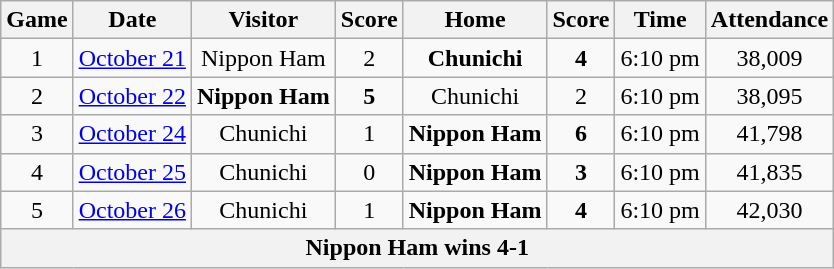<table class="wikitable">
<tr>
<th>Game</th>
<th>Date</th>
<th>Visitor</th>
<th>Score</th>
<th>Home</th>
<th>Score</th>
<th>Time</th>
<th>Attendance</th>
</tr>
<tr>
<td align = center>1</td>
<td><a href='#'>October 21</a></td>
<td align = center>Nippon Ham</td>
<td align = center>2</td>
<td align = center><strong>Chunichi</strong></td>
<td align = center><strong>4</strong></td>
<td align = center>6:10 pm</td>
<td align = center>38,009</td>
</tr>
<tr>
<td align = center>2</td>
<td><a href='#'>October 22</a></td>
<td align = center><strong>Nippon Ham</strong></td>
<td align = center><strong>5</strong></td>
<td align = center>Chunichi</td>
<td align = center>2</td>
<td align = center>6:10 pm</td>
<td align = center>38,095</td>
</tr>
<tr>
<td align = center>3</td>
<td><a href='#'>October 24</a></td>
<td align = center>Chunichi</td>
<td align = center>1</td>
<td align = center><strong>Nippon Ham</strong></td>
<td align = center><strong>6</strong></td>
<td align = center>6:10 pm</td>
<td align = center>41,798</td>
</tr>
<tr>
<td align = center>4</td>
<td><a href='#'>October 25</a></td>
<td align = center>Chunichi</td>
<td align = center>0</td>
<td align = center><strong>Nippon Ham</strong></td>
<td align = center><strong>3</strong></td>
<td align = center>6:10 pm</td>
<td align = center>41,835</td>
</tr>
<tr>
<td align = center>5</td>
<td><a href='#'>October 26</a></td>
<td align = center>Chunichi</td>
<td align = center>1</td>
<td align = center><strong>Nippon Ham</strong></td>
<td align = center><strong>4</strong></td>
<td align = center>6:10 pm</td>
<td align = center>42,030</td>
</tr>
<tr>
<th colspan="9">Nippon Ham wins 4-1</th>
</tr>
</table>
